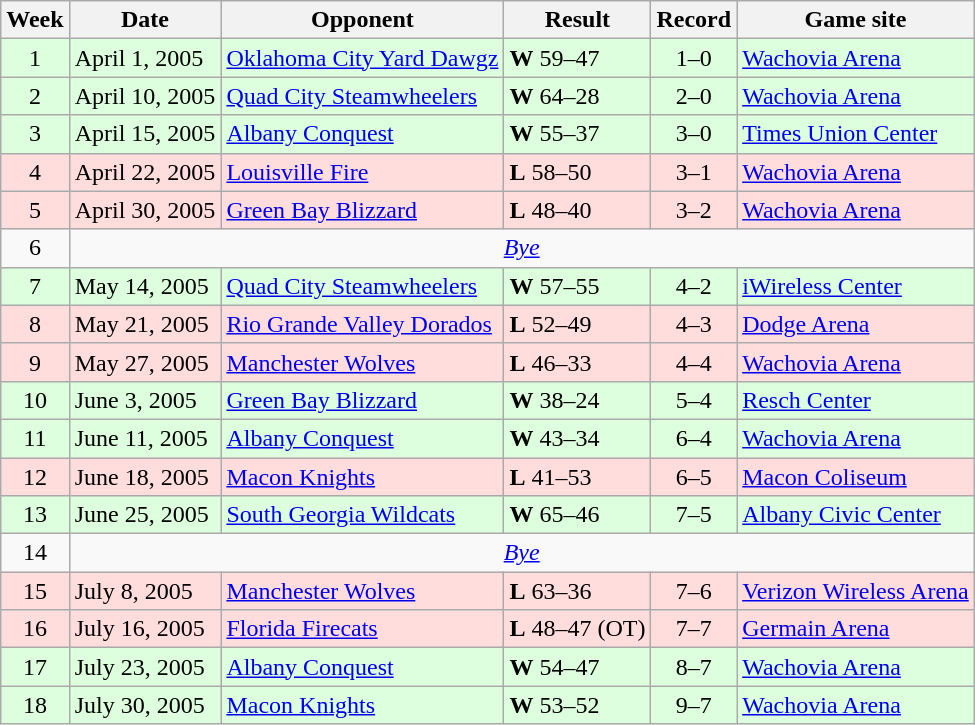<table class="wikitable" align="center">
<tr>
<th>Week</th>
<th>Date</th>
<th>Opponent</th>
<th>Result</th>
<th>Record</th>
<th>Game site</th>
</tr>
<tr style="background:#ddffdd;">
<td align="center">1</td>
<td>April 1, 2005</td>
<td><a href='#'>Oklahoma City Yard Dawgz</a></td>
<td><strong>W</strong> 59–47</td>
<td align="center">1–0</td>
<td><a href='#'>Wachovia Arena</a></td>
</tr>
<tr style="background:#ddffdd;">
<td align="center">2</td>
<td>April 10, 2005</td>
<td><a href='#'>Quad City Steamwheelers</a></td>
<td><strong>W</strong> 64–28</td>
<td align="center">2–0</td>
<td><a href='#'>Wachovia Arena</a></td>
</tr>
<tr style="background:#ddffdd;">
<td align="center">3</td>
<td>April 15, 2005</td>
<td><a href='#'>Albany Conquest</a></td>
<td><strong>W</strong> 55–37</td>
<td align="center">3–0</td>
<td><a href='#'>Times Union Center</a></td>
</tr>
<tr style="background:#ffdddd;">
<td align="center">4</td>
<td>April 22, 2005</td>
<td><a href='#'>Louisville Fire</a></td>
<td><strong>L</strong> 58–50</td>
<td align="center">3–1</td>
<td><a href='#'>Wachovia Arena</a></td>
</tr>
<tr style="background:#ffdddd;">
<td align="center">5</td>
<td>April 30, 2005</td>
<td><a href='#'>Green Bay Blizzard</a></td>
<td><strong>L</strong> 48–40</td>
<td align="center">3–2</td>
<td><a href='#'>Wachovia Arena</a></td>
</tr>
<tr>
<td align="center">6</td>
<td colspan="7" align="center"><em><a href='#'>Bye</a></em></td>
</tr>
<tr style="background:#ddffdd;">
<td align="center">7</td>
<td>May 14, 2005</td>
<td><a href='#'>Quad City Steamwheelers</a></td>
<td><strong>W</strong> 57–55</td>
<td align="center">4–2</td>
<td><a href='#'>iWireless Center</a></td>
</tr>
<tr style="background:#ffdddd;">
<td align="center">8</td>
<td>May 21, 2005</td>
<td><a href='#'>Rio Grande Valley Dorados</a></td>
<td><strong>L</strong> 52–49</td>
<td align="center">4–3</td>
<td><a href='#'>Dodge Arena</a></td>
</tr>
<tr style="background:#ffdddd;">
<td align="center">9</td>
<td>May 27, 2005</td>
<td><a href='#'>Manchester Wolves</a></td>
<td><strong>L</strong> 46–33</td>
<td align="center">4–4</td>
<td><a href='#'>Wachovia Arena</a></td>
</tr>
<tr style="background:#ddffdd;">
<td align="center">10</td>
<td>June 3, 2005</td>
<td><a href='#'>Green Bay Blizzard</a></td>
<td><strong>W</strong> 38–24</td>
<td align="center">5–4</td>
<td><a href='#'>Resch Center</a></td>
</tr>
<tr style="background:#ddffdd;">
<td align="center">11</td>
<td>June 11, 2005</td>
<td><a href='#'>Albany Conquest</a></td>
<td><strong>W</strong> 43–34</td>
<td align="center">6–4</td>
<td><a href='#'>Wachovia Arena</a></td>
</tr>
<tr style="background:#ffdddd;">
<td align="center">12</td>
<td>June 18, 2005</td>
<td><a href='#'>Macon Knights</a></td>
<td><strong>L</strong> 41–53</td>
<td align="center">6–5</td>
<td><a href='#'>Macon Coliseum</a></td>
</tr>
<tr style="background:#ddffdd;">
<td align="center">13</td>
<td>June 25, 2005</td>
<td><a href='#'>South Georgia Wildcats</a></td>
<td><strong>W</strong> 65–46</td>
<td align="center">7–5</td>
<td><a href='#'>Albany Civic Center</a></td>
</tr>
<tr>
<td align="center">14</td>
<td colspan="7" align="center"><em><a href='#'>Bye</a></em></td>
</tr>
<tr style="background:#ffdddd;">
<td align="center">15</td>
<td>July 8, 2005</td>
<td><a href='#'>Manchester Wolves</a></td>
<td><strong>L</strong> 63–36</td>
<td align="center">7–6</td>
<td><a href='#'>Verizon Wireless Arena</a></td>
</tr>
<tr style="background:#ffdddd;">
<td align="center">16</td>
<td>July 16, 2005</td>
<td><a href='#'>Florida Firecats</a></td>
<td><strong>L</strong> 48–47 (OT)</td>
<td align="center">7–7</td>
<td><a href='#'>Germain Arena</a></td>
</tr>
<tr style="background:#ddffdd;">
<td align="center">17</td>
<td>July 23, 2005</td>
<td><a href='#'>Albany Conquest</a></td>
<td><strong>W</strong> 54–47</td>
<td align="center">8–7</td>
<td><a href='#'>Wachovia Arena</a></td>
</tr>
<tr style="background:#ddffdd;">
<td align="center">18</td>
<td>July 30, 2005</td>
<td><a href='#'>Macon Knights</a></td>
<td><strong>W</strong> 53–52</td>
<td align="center">9–7</td>
<td><a href='#'>Wachovia Arena</a></td>
</tr>
</table>
